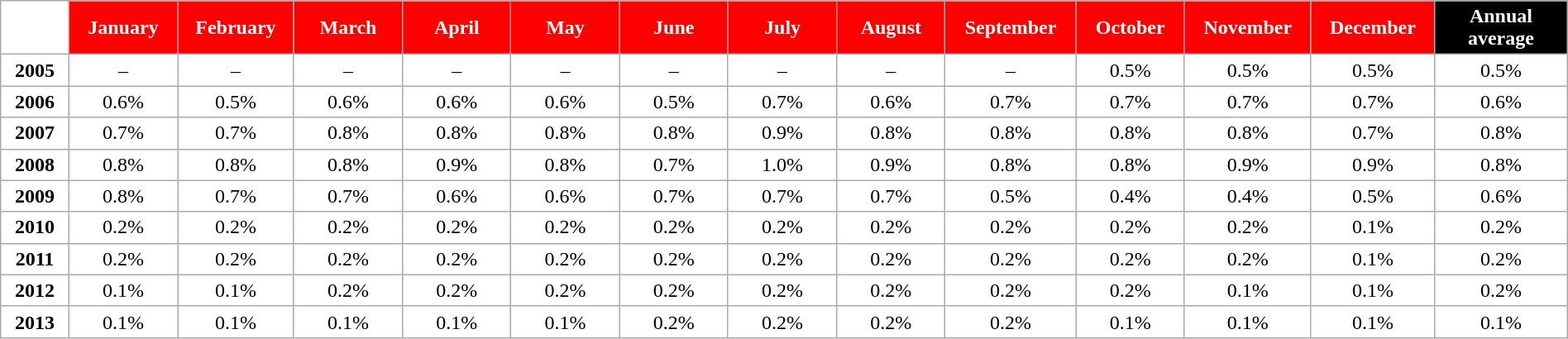<table class="wikitable" style="width:100%; margin:auto; background:#ffffff;">
<tr>
<th style="background:#FFFFFF; color:#FFFFFF;" width="35px"></th>
<th style="background:#FF0000; color:#FFFFFF;" width="60px">January</th>
<th style="background:#FF0000; color:#FFFFFF;" width="60px">February</th>
<th style="background:#FF0000; color:#FFFFFF;" width="60px">March</th>
<th style="background:#FF0000; color:#FFFFFF;" width="60px">April</th>
<th style="background:#FF0000; color:#FFFFFF;" width="60px">May</th>
<th style="background:#FF0000; color:#FFFFFF;" width="60px">June</th>
<th style="background:#FF0000; color:#FFFFFF;" width="60px">July</th>
<th style="background:#FF0000; color:#FFFFFF;" width="60px">August</th>
<th style="background:#FF0000; color:#FFFFFF;" width="60px">September</th>
<th style="background:#FF0000; color:#FFFFFF;" width="60px">October</th>
<th style="background:#FF0000; color:#FFFFFF;" width="60px">November</th>
<th style="background:#FF0000; color:#FFFFFF;" width="60px">December</th>
<th style="background:#000000; color:#FFFFFF;" width="75px">Annual average</th>
</tr>
<tr align="center">
<td><strong>2005</strong></td>
<td>–</td>
<td>–</td>
<td>–</td>
<td>–</td>
<td>–</td>
<td>–</td>
<td>–</td>
<td>–</td>
<td>–</td>
<td>0.5%</td>
<td>0.5%</td>
<td>0.5%</td>
<td>0.5%</td>
</tr>
<tr align="center">
<td><strong>2006</strong></td>
<td>0.6%</td>
<td>0.5%</td>
<td>0.6%</td>
<td>0.6%</td>
<td>0.6%</td>
<td>0.5%</td>
<td>0.7%</td>
<td>0.6%</td>
<td>0.7%</td>
<td>0.7%</td>
<td>0.7%</td>
<td>0.7%</td>
<td> 0.6%</td>
</tr>
<tr align="center">
<td><strong>2007</strong></td>
<td>0.7%</td>
<td>0.7%</td>
<td>0.8%</td>
<td>0.8%</td>
<td>0.8%</td>
<td>0.8%</td>
<td>0.9%</td>
<td>0.8%</td>
<td>0.8%</td>
<td>0.8%</td>
<td>0.8%</td>
<td>0.7%</td>
<td> 0.8%</td>
</tr>
<tr align="center">
<td><strong>2008</strong></td>
<td>0.8%</td>
<td>0.8%</td>
<td>0.8%</td>
<td>0.9%</td>
<td>0.8%</td>
<td>0.7%</td>
<td>1.0%</td>
<td>0.9%</td>
<td>0.8%</td>
<td>0.8%</td>
<td>0.9%</td>
<td>0.9%</td>
<td>0.8%</td>
</tr>
<tr align="center">
<td><strong>2009</strong></td>
<td>0.8%</td>
<td>0.7%</td>
<td>0.7%</td>
<td>0.6%</td>
<td>0.6%</td>
<td>0.7%</td>
<td>0.7%</td>
<td>0.7%</td>
<td>0.5%</td>
<td>0.4%</td>
<td>0.4%</td>
<td>0.5%</td>
<td> 0.6%</td>
</tr>
<tr align="center">
<td><strong>2010</strong></td>
<td>0.2%</td>
<td>0.2%</td>
<td>0.2%</td>
<td>0.2%</td>
<td>0.2%</td>
<td>0.2%</td>
<td>0.2%</td>
<td>0.2%</td>
<td>0.2%</td>
<td>0.2%</td>
<td>0.2%</td>
<td>0.1%</td>
<td> 0.2%</td>
</tr>
<tr align="center">
<td><strong>2011</strong></td>
<td>0.2%</td>
<td>0.2%</td>
<td>0.2%</td>
<td>0.2%</td>
<td>0.2%</td>
<td>0.2%</td>
<td>0.2%</td>
<td>0.2%</td>
<td>0.2%</td>
<td>0.2%</td>
<td>0.2%</td>
<td>0.1%</td>
<td>0.2%</td>
</tr>
<tr align="center">
<td><strong>2012</strong></td>
<td>0.1%</td>
<td>0.1%</td>
<td>0.2%</td>
<td>0.2%</td>
<td>0.2%</td>
<td>0.2%</td>
<td>0.2%</td>
<td>0.2%</td>
<td>0.2%</td>
<td>0.2%</td>
<td>0.1%</td>
<td>0.1%</td>
<td>0.2%</td>
</tr>
<tr align="center">
<td><strong>2013</strong></td>
<td>0.1%</td>
<td>0.1%</td>
<td>0.1%</td>
<td>0.1%</td>
<td>0.1%</td>
<td>0.2%</td>
<td>0.2%</td>
<td>0.2%</td>
<td>0.2%</td>
<td>0.1%</td>
<td>0.1%</td>
<td>0.1%</td>
<td> 0.1%</td>
</tr>
</table>
